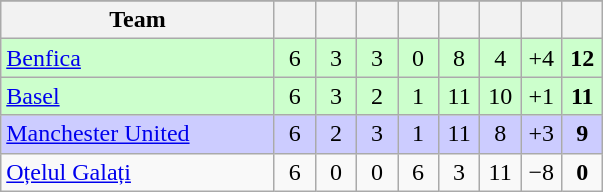<table class="wikitable" style="text-align: center;">
<tr>
</tr>
<tr>
<th style="width:175px;">Team</th>
<th width="20"></th>
<th width="20"></th>
<th width="20"></th>
<th width="20"></th>
<th width="20"></th>
<th width="20"></th>
<th width="20"></th>
<th width="20"></th>
</tr>
<tr style="background:#cfc;">
<td align=left> <a href='#'>Benfica</a></td>
<td>6</td>
<td>3</td>
<td>3</td>
<td>0</td>
<td>8</td>
<td>4</td>
<td>+4</td>
<td><strong>12</strong></td>
</tr>
<tr style="background:#cfc;">
<td align=left> <a href='#'>Basel</a></td>
<td>6</td>
<td>3</td>
<td>2</td>
<td>1</td>
<td>11</td>
<td>10</td>
<td>+1</td>
<td><strong>11</strong></td>
</tr>
<tr style="background:#ccf;">
<td align=left> <a href='#'>Manchester United</a></td>
<td>6</td>
<td>2</td>
<td>3</td>
<td>1</td>
<td>11</td>
<td>8</td>
<td>+3</td>
<td><strong>9</strong></td>
</tr>
<tr>
<td align=left> <a href='#'>Oțelul Galați</a></td>
<td>6</td>
<td>0</td>
<td>0</td>
<td>6</td>
<td>3</td>
<td>11</td>
<td>−8</td>
<td><strong>0</strong></td>
</tr>
</table>
